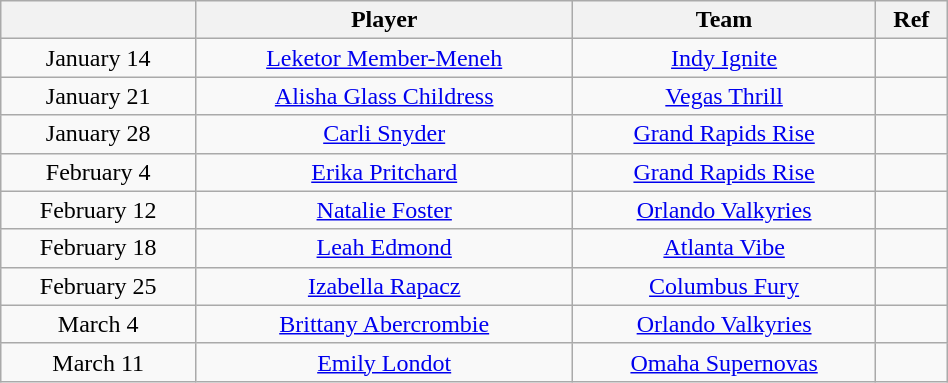<table class="wikitable" style="width: 50%; text-align:center;">
<tr>
<th></th>
<th>Player</th>
<th>Team</th>
<th>Ref</th>
</tr>
<tr>
<td>January 14</td>
<td><a href='#'>Leketor Member-Meneh</a></td>
<td><a href='#'>Indy Ignite</a></td>
<td></td>
</tr>
<tr>
<td>January 21</td>
<td><a href='#'>Alisha Glass Childress</a></td>
<td><a href='#'>Vegas Thrill</a></td>
<td></td>
</tr>
<tr>
<td>January 28</td>
<td><a href='#'>Carli Snyder</a></td>
<td><a href='#'>Grand Rapids Rise</a></td>
<td></td>
</tr>
<tr>
<td>February 4</td>
<td><a href='#'>Erika Pritchard</a></td>
<td><a href='#'>Grand Rapids Rise</a></td>
<td></td>
</tr>
<tr>
<td>February 12</td>
<td><a href='#'>Natalie Foster</a></td>
<td><a href='#'>Orlando Valkyries</a></td>
<td></td>
</tr>
<tr>
<td>February 18</td>
<td><a href='#'>Leah Edmond</a></td>
<td><a href='#'>Atlanta Vibe</a></td>
<td></td>
</tr>
<tr>
<td>February 25</td>
<td><a href='#'>Izabella Rapacz</a></td>
<td><a href='#'>Columbus Fury</a></td>
<td></td>
</tr>
<tr>
<td>March 4</td>
<td><a href='#'>Brittany Abercrombie</a></td>
<td><a href='#'>Orlando Valkyries</a></td>
<td></td>
</tr>
<tr>
<td>March 11</td>
<td><a href='#'>Emily Londot</a></td>
<td><a href='#'>Omaha Supernovas</a></td>
<td></td>
</tr>
</table>
